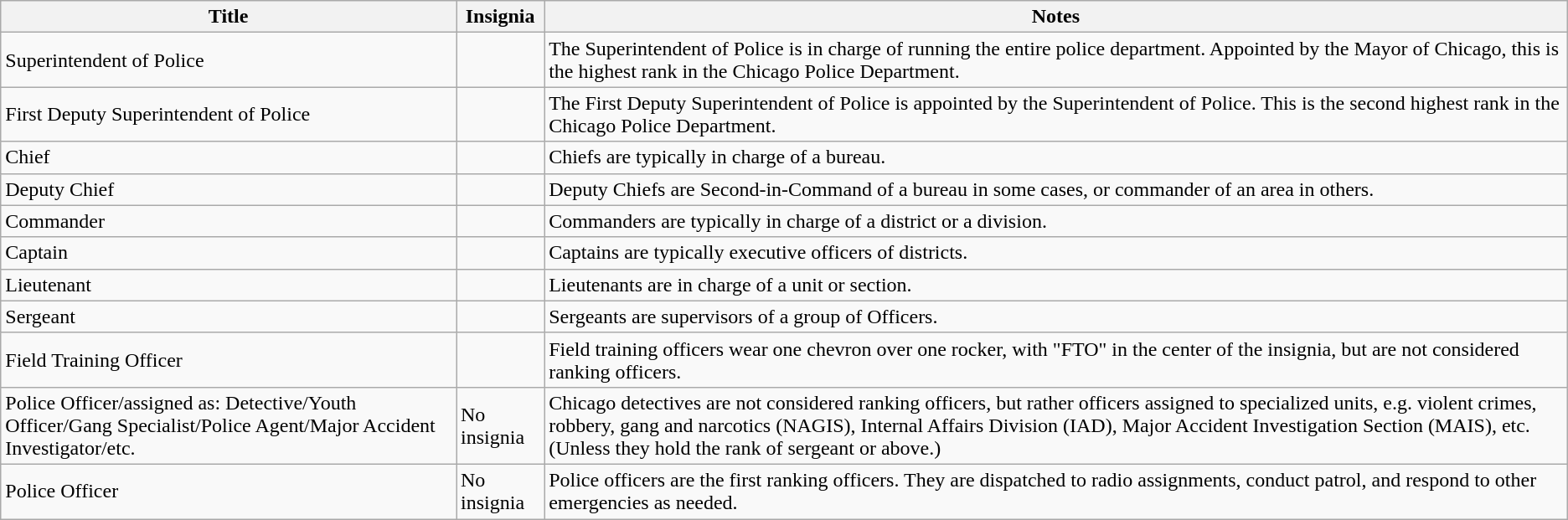<table class="wikitable">
<tr>
<th>Title</th>
<th>Insignia</th>
<th>Notes</th>
</tr>
<tr>
<td>Superintendent of Police</td>
<td></td>
<td>The Superintendent of Police is in charge of running the entire police department. Appointed by the Mayor of Chicago, this is the highest rank in the Chicago Police Department.</td>
</tr>
<tr>
<td>First Deputy Superintendent of Police</td>
<td></td>
<td>The First Deputy Superintendent of Police is appointed by the Superintendent of Police. This is the second highest rank in the Chicago Police Department.</td>
</tr>
<tr>
<td>Chief</td>
<td></td>
<td>Chiefs are typically in charge of a bureau.</td>
</tr>
<tr>
<td>Deputy Chief</td>
<td></td>
<td>Deputy Chiefs are Second-in-Command of a bureau in some cases, or commander of an area in others.</td>
</tr>
<tr>
<td>Commander</td>
<td></td>
<td>Commanders are typically in charge of a district or a division.</td>
</tr>
<tr>
<td>Captain</td>
<td></td>
<td>Captains are typically executive officers of districts.</td>
</tr>
<tr>
<td>Lieutenant</td>
<td></td>
<td>Lieutenants are in charge of a unit or section.</td>
</tr>
<tr>
<td>Sergeant</td>
<td></td>
<td>Sergeants are supervisors of a group of Officers.</td>
</tr>
<tr>
<td>Field Training Officer</td>
<td></td>
<td>Field training officers wear one chevron over one rocker, with "FTO" in the center of the insignia, but are not considered ranking officers.</td>
</tr>
<tr>
<td>Police Officer/assigned as: Detective/Youth Officer/Gang Specialist/Police Agent/Major Accident Investigator/etc.</td>
<td>No insignia</td>
<td>Chicago detectives are not considered ranking officers, but rather officers assigned to specialized units, e.g. violent crimes, robbery, gang and narcotics (NAGIS), Internal Affairs Division (IAD), Major Accident Investigation Section (MAIS), etc. (Unless they hold the rank of sergeant or above.)</td>
</tr>
<tr>
<td>Police Officer</td>
<td>No insignia</td>
<td>Police officers are the first ranking officers. They are dispatched to radio assignments, conduct patrol, and respond to other emergencies as needed.</td>
</tr>
</table>
